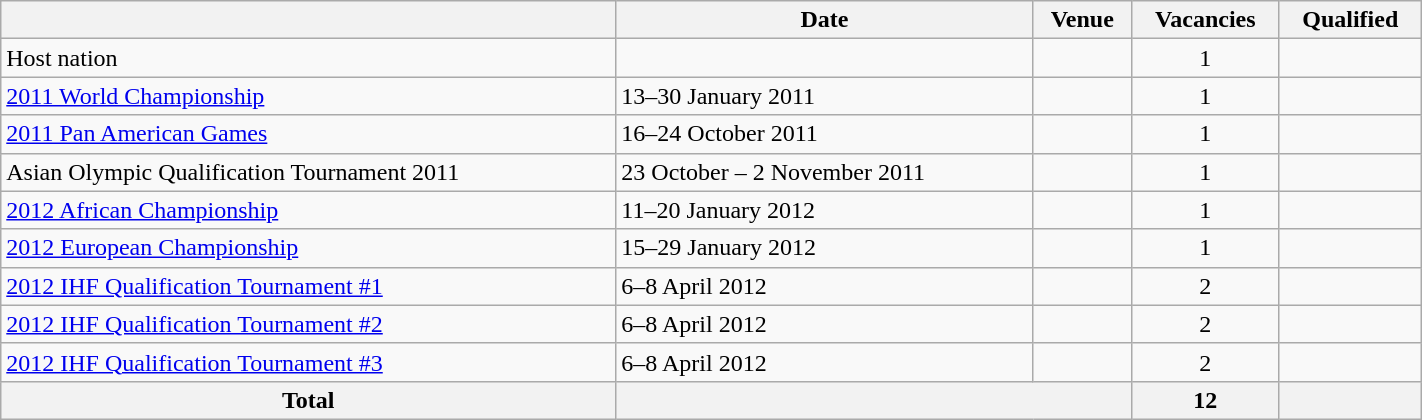<table class="wikitable" width=75%>
<tr>
<th></th>
<th>Date</th>
<th>Venue</th>
<th>Vacancies</th>
<th>Qualified</th>
</tr>
<tr>
<td>Host nation</td>
<td></td>
<td></td>
<td align="center">1</td>
<td></td>
</tr>
<tr>
<td><a href='#'>2011 World Championship</a></td>
<td>13–30 January 2011</td>
<td></td>
<td align="center">1</td>
<td></td>
</tr>
<tr>
<td><a href='#'>2011 Pan American Games</a></td>
<td>16–24 October 2011</td>
<td></td>
<td align="center">1</td>
<td></td>
</tr>
<tr>
<td>Asian Olympic Qualification Tournament 2011</td>
<td>23 October – 2 November 2011</td>
<td></td>
<td align="center">1</td>
<td></td>
</tr>
<tr>
<td><a href='#'>2012 African Championship</a></td>
<td>11–20 January 2012</td>
<td></td>
<td align="center">1</td>
<td></td>
</tr>
<tr>
<td><a href='#'>2012 European Championship</a></td>
<td>15–29 January 2012</td>
<td></td>
<td align="center">1</td>
<td></td>
</tr>
<tr>
<td><a href='#'>2012 IHF Qualification Tournament #1</a></td>
<td>6–8 April 2012</td>
<td></td>
<td align="center">2</td>
<td><br></td>
</tr>
<tr>
<td><a href='#'>2012 IHF Qualification Tournament #2</a></td>
<td>6–8 April 2012</td>
<td></td>
<td align="center">2</td>
<td><br></td>
</tr>
<tr>
<td><a href='#'>2012 IHF Qualification Tournament #3</a></td>
<td>6–8 April 2012</td>
<td></td>
<td align="center">2</td>
<td><br></td>
</tr>
<tr>
<th>Total</th>
<th colspan="2"></th>
<th>12</th>
<th></th>
</tr>
</table>
